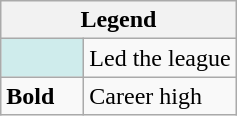<table class="wikitable mw-collapsible mw-collapsed">
<tr>
<th colspan="2">Legend</th>
</tr>
<tr>
<td style="background:#cfecec; width:3em;"></td>
<td>Led the league</td>
</tr>
<tr>
<td><strong>Bold</strong></td>
<td>Career high</td>
</tr>
</table>
